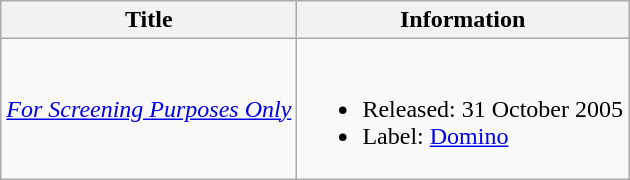<table class="wikitable">
<tr>
<th>Title</th>
<th>Information</th>
</tr>
<tr>
<td><em><a href='#'>For Screening Purposes Only</a></em></td>
<td><br><ul><li>Released: 31 October 2005</li><li>Label: <a href='#'>Domino</a></li></ul></td>
</tr>
</table>
